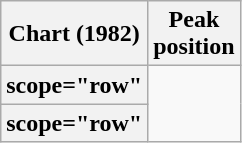<table class="wikitable plainrowheaders sortable">
<tr>
<th scope="col">Chart (1982)</th>
<th scope="col">Peak<br>position</th>
</tr>
<tr>
<th>scope="row" </th>
</tr>
<tr>
<th>scope="row" </th>
</tr>
</table>
